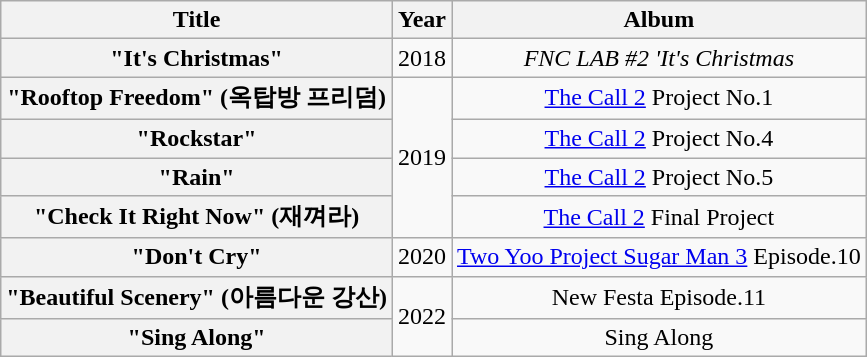<table class="wikitable plainrowheaders" style="text-align:center;">
<tr>
<th scope="col">Title</th>
<th scope="col">Year</th>
<th scope="col">Album</th>
</tr>
<tr>
<th scope="row">"It's Christmas" <br> </th>
<td>2018</td>
<td><em>FNC LAB #2 'It's Christmas<strong></td>
</tr>
<tr>
<th scope="row">"Rooftop Freedom" (옥탑방 프리덤) <br> </th>
<td rowspan="4">2019</td>
<td></em><a href='#'>The Call 2</a> Project No.1<em></td>
</tr>
<tr>
<th scope="row">"Rockstar" <br> </th>
<td></em><a href='#'>The Call 2</a> Project No.4<em></td>
</tr>
<tr>
<th scope="row">"Rain" <br> </th>
<td></em><a href='#'>The Call 2</a> Project No.5<em></td>
</tr>
<tr>
<th scope="row">"Check It Right Now" (재껴라) <br> </th>
<td></em><a href='#'>The Call 2</a> Final Project<em></td>
</tr>
<tr>
<th scope="row">"Don't Cry"</th>
<td>2020</td>
<td></em><a href='#'>Two Yoo Project Sugar Man 3</a> Episode.10<em></td>
</tr>
<tr>
<th scope="row">"Beautiful Scenery" (아름다운 강산)</th>
<td rowspan=2>2022</td>
<td></em>New Festa Episode.11<em></td>
</tr>
<tr>
<th scope="row">"Sing Along" <br> </th>
<td></em>Sing Along<em></td>
</tr>
</table>
